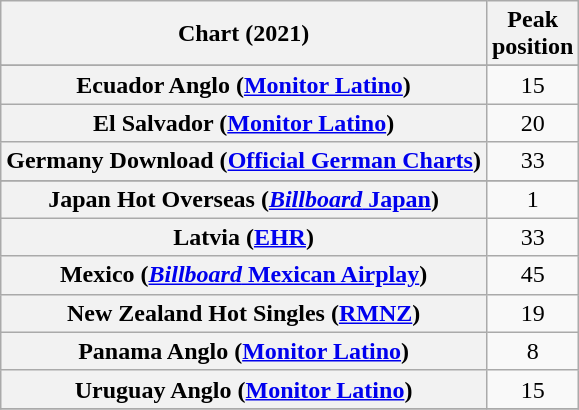<table class="wikitable sortable plainrowheaders" style="text-align:center">
<tr>
<th scope="col">Chart (2021)</th>
<th scope="col">Peak<br>position</th>
</tr>
<tr>
</tr>
<tr>
</tr>
<tr>
<th scope="row">Ecuador Anglo (<a href='#'>Monitor Latino</a>)</th>
<td>15</td>
</tr>
<tr>
<th scope="row">El Salvador (<a href='#'>Monitor Latino</a>)</th>
<td>20</td>
</tr>
<tr>
<th scope="row">Germany Download (<a href='#'>Official German Charts</a>)</th>
<td>33</td>
</tr>
<tr>
</tr>
<tr>
<th scope="row">Japan Hot Overseas (<a href='#'><em>Billboard</em> Japan</a>)</th>
<td>1</td>
</tr>
<tr>
<th scope="row">Latvia (<a href='#'>EHR</a>)</th>
<td>33</td>
</tr>
<tr>
<th scope="row">Mexico (<a href='#'><em>Billboard</em> Mexican Airplay</a>)</th>
<td>45</td>
</tr>
<tr>
<th scope="row">New Zealand Hot Singles (<a href='#'>RMNZ</a>)</th>
<td>19</td>
</tr>
<tr>
<th scope="row">Panama Anglo (<a href='#'>Monitor Latino</a>)</th>
<td>8</td>
</tr>
<tr>
<th scope="row">Uruguay Anglo (<a href='#'>Monitor Latino</a>)</th>
<td>15</td>
</tr>
<tr>
</tr>
</table>
